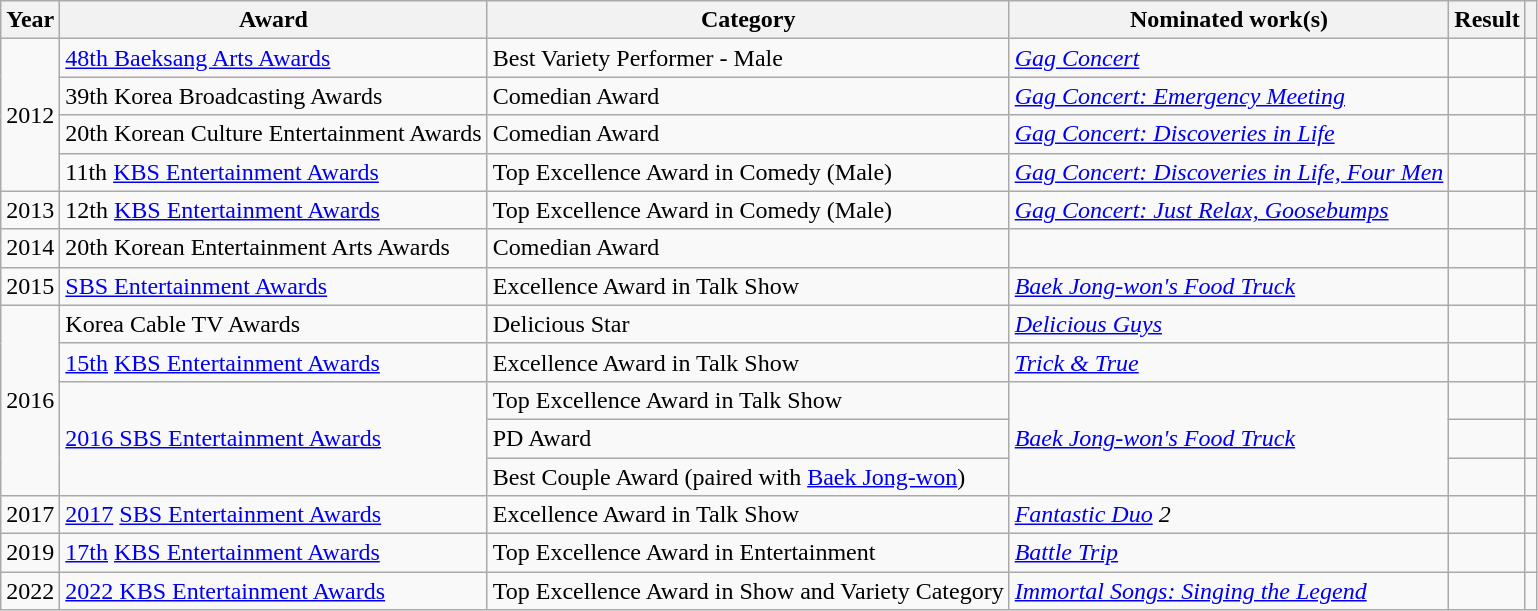<table class="wikitable sortable">
<tr>
<th>Year</th>
<th>Award</th>
<th>Category</th>
<th>Nominated work(s)</th>
<th>Result</th>
<th class="unsortable"></th>
</tr>
<tr>
<td rowspan="4">2012</td>
<td><a href='#'>48th Baeksang Arts Awards</a></td>
<td>Best Variety Performer - Male</td>
<td><em><a href='#'>Gag Concert</a></em></td>
<td></td>
<td></td>
</tr>
<tr>
<td>39th Korea Broadcasting Awards</td>
<td>Comedian Award</td>
<td><em><a href='#'>Gag Concert: Emergency Meeting</a></em></td>
<td></td>
<td></td>
</tr>
<tr>
<td>20th Korean Culture Entertainment Awards</td>
<td>Comedian Award</td>
<td><em><a href='#'>Gag Concert: Discoveries in Life</a></em></td>
<td></td>
<td></td>
</tr>
<tr>
<td>11th <a href='#'>KBS Entertainment Awards</a></td>
<td>Top Excellence Award in Comedy (Male)</td>
<td><em><a href='#'>Gag Concert: Discoveries in Life, Four Men</a></em></td>
<td></td>
<td></td>
</tr>
<tr>
<td>2013</td>
<td>12th <a href='#'>KBS Entertainment Awards</a></td>
<td>Top Excellence Award in Comedy (Male)</td>
<td><em><a href='#'>Gag Concert: Just Relax, Goosebumps</a></em></td>
<td></td>
<td></td>
</tr>
<tr>
<td>2014</td>
<td>20th Korean Entertainment Arts Awards</td>
<td>Comedian Award</td>
<td></td>
<td></td>
<td></td>
</tr>
<tr>
<td>2015</td>
<td><a href='#'>SBS Entertainment Awards</a></td>
<td>Excellence Award in Talk Show</td>
<td><em><a href='#'>Baek Jong-won's Food Truck</a></em></td>
<td></td>
<td></td>
</tr>
<tr>
<td rowspan="5">2016</td>
<td>Korea Cable TV Awards</td>
<td>Delicious Star</td>
<td><em><a href='#'>Delicious Guys</a></em></td>
<td></td>
<td></td>
</tr>
<tr>
<td><a href='#'>15th</a> <a href='#'>KBS Entertainment Awards</a></td>
<td>Excellence Award in Talk Show</td>
<td><em><a href='#'>Trick & True</a></em></td>
<td></td>
<td></td>
</tr>
<tr>
<td rowspan="3"><a href='#'>2016 SBS Entertainment Awards</a></td>
<td>Top Excellence Award in Talk Show</td>
<td rowspan="3"><em><a href='#'>Baek Jong-won's Food Truck</a></em></td>
<td></td>
<td></td>
</tr>
<tr>
<td>PD Award</td>
<td></td>
<td></td>
</tr>
<tr>
<td>Best Couple Award (paired with <a href='#'>Baek Jong-won</a>)</td>
<td></td>
<td></td>
</tr>
<tr>
<td>2017</td>
<td><a href='#'>2017</a> <a href='#'>SBS Entertainment Awards</a></td>
<td>Excellence Award in Talk Show</td>
<td><em><a href='#'>Fantastic Duo</a> 2</em></td>
<td></td>
<td></td>
</tr>
<tr>
<td>2019</td>
<td><a href='#'>17th</a> <a href='#'>KBS Entertainment Awards</a></td>
<td>Top Excellence Award in Entertainment</td>
<td><em><a href='#'>Battle Trip</a></em></td>
<td></td>
<td></td>
</tr>
<tr>
<td>2022</td>
<td><a href='#'>2022 KBS Entertainment Awards</a></td>
<td>Top Excellence Award in Show and Variety Category</td>
<td><em><a href='#'>Immortal Songs: Singing the Legend</a></em></td>
<td></td>
<td></td>
</tr>
</table>
